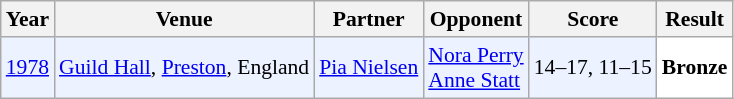<table class="sortable wikitable" style="font-size: 90%;">
<tr>
<th>Year</th>
<th>Venue</th>
<th>Partner</th>
<th>Opponent</th>
<th>Score</th>
<th>Result</th>
</tr>
<tr style="background:#ECF2FF">
<td align="center"><a href='#'>1978</a></td>
<td align="left"><a href='#'>Guild Hall</a>, <a href='#'>Preston</a>, England</td>
<td align="left"> <a href='#'>Pia Nielsen</a></td>
<td align="left"> <a href='#'>Nora Perry</a> <br>  <a href='#'>Anne Statt</a></td>
<td align="left">14–17, 11–15</td>
<td style="text-align:left; background: white"> <strong>Bronze</strong></td>
</tr>
</table>
